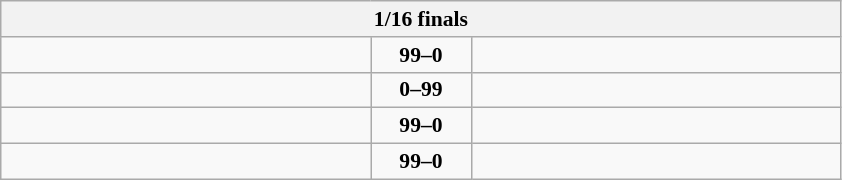<table class="wikitable" style="text-align: center; font-size:90% ">
<tr>
<th colspan=3>1/16 finals</th>
</tr>
<tr>
<td align=left width="240"><strong></strong></td>
<td align=center width="60"><strong>99–0</strong></td>
<td align=left width="240"></td>
</tr>
<tr>
<td align=left></td>
<td align=center><strong>0–99</strong></td>
<td align=left><strong></strong></td>
</tr>
<tr>
<td align=left><strong></strong></td>
<td align=center><strong>99–0</strong></td>
<td align=left></td>
</tr>
<tr>
<td align=left><strong></strong></td>
<td align=center><strong>99–0</strong></td>
<td align=left></td>
</tr>
</table>
